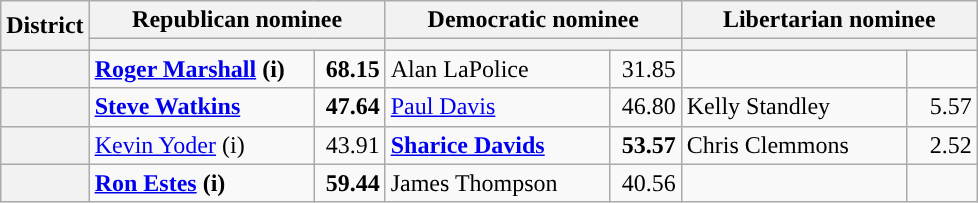<table class="wikitable">
<tr>
<th rowspan=2>District</th>
<th style="width:190px;" colspan=2>Republican nominee</th>
<th style="width:190px;" colspan=2>Democratic nominee</th>
<th style="width:190px;" colspan=2>Libertarian nominee</th>
</tr>
<tr>
<th colspan=2 style="background:"></th>
<th colspan=2 style="background:"></th>
<th colspan=2 style="background:"></th>
</tr>
<tr>
<th></th>
<td><strong><a href='#'>Roger Marshall</a> (i)</strong></td>
<td style="width:40px; text-align:right;"><strong>68.15</strong></td>
<td>Alan LaPolice</td>
<td style="width:40px; text-align:right;">31.85</td>
<td></td>
<td style="width:40px;"></td>
</tr>
<tr>
<th></th>
<td><strong><a href='#'>Steve Watkins</a></strong></td>
<td style="text-align:right;"><strong>47.64</strong></td>
<td><a href='#'>Paul Davis</a></td>
<td style="text-align:right;">46.80</td>
<td>Kelly Standley</td>
<td style="text-align:right;">5.57</td>
</tr>
<tr>
<th></th>
<td><a href='#'>Kevin Yoder</a> (i)</td>
<td style="text-align:right;">43.91</td>
<td><strong><a href='#'>Sharice Davids</a></strong></td>
<td style="text-align:right;"><strong>53.57</strong></td>
<td>Chris Clemmons</td>
<td style="text-align:right;">2.52</td>
</tr>
<tr>
<th></th>
<td><strong><a href='#'>Ron Estes</a> (i)</strong></td>
<td style="text-align:right;"><strong>59.44</strong></td>
<td>James Thompson</td>
<td style="text-align:right;">40.56</td>
<td></td>
<td></td>
</tr>
</table>
